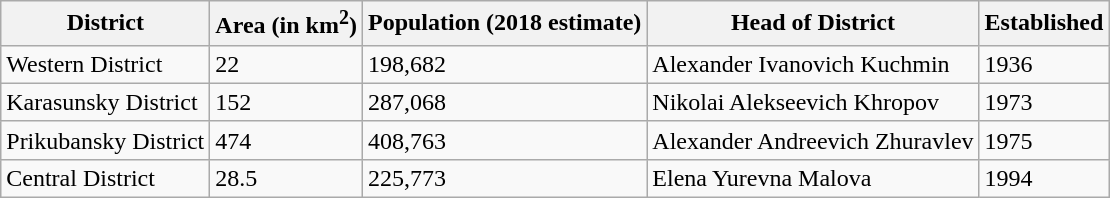<table class="wikitable sortable">
<tr>
<th>District</th>
<th>Area (in km<sup>2</sup>)</th>
<th>Population (2018 estimate)</th>
<th>Head of District</th>
<th>Established</th>
</tr>
<tr>
<td>Western District</td>
<td>22</td>
<td>198,682</td>
<td>Alexander Ivanovich Kuchmin</td>
<td>1936</td>
</tr>
<tr>
<td>Karasunsky District</td>
<td>152</td>
<td>287,068</td>
<td>Nikolai Alekseevich Khropov</td>
<td>1973</td>
</tr>
<tr>
<td>Prikubansky District</td>
<td>474</td>
<td>408,763</td>
<td>Alexander Andreevich Zhuravlev</td>
<td>1975</td>
</tr>
<tr>
<td>Central District</td>
<td>28.5</td>
<td>225,773</td>
<td>Elena Yurevna Malova</td>
<td>1994</td>
</tr>
</table>
